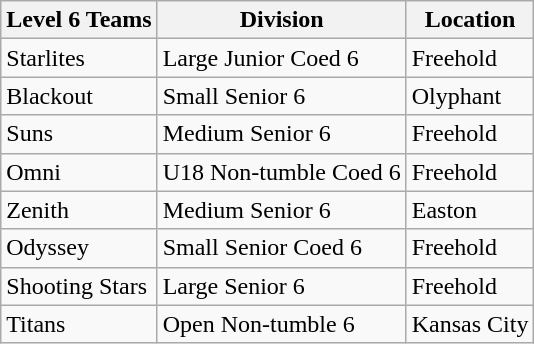<table class="wikitable">
<tr>
<th>Level 6 Teams</th>
<th>Division</th>
<th>Location</th>
</tr>
<tr>
<td>Starlites</td>
<td>Large Junior Coed 6</td>
<td>Freehold</td>
</tr>
<tr>
<td>Blackout</td>
<td>Small Senior 6</td>
<td>Olyphant</td>
</tr>
<tr>
<td>Suns</td>
<td>Medium Senior 6</td>
<td>Freehold</td>
</tr>
<tr>
<td>Omni</td>
<td>U18 Non-tumble Coed 6</td>
<td>Freehold</td>
</tr>
<tr>
<td>Zenith</td>
<td>Medium Senior 6</td>
<td>Easton</td>
</tr>
<tr>
<td>Odyssey</td>
<td>Small Senior Coed 6</td>
<td>Freehold</td>
</tr>
<tr>
<td>Shooting Stars</td>
<td>Large Senior 6</td>
<td>Freehold</td>
</tr>
<tr>
<td>Titans</td>
<td>Open Non-tumble 6</td>
<td>Kansas City</td>
</tr>
</table>
